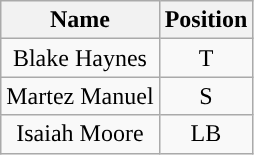<table class="wikitable" style="text-align:center">
<tr>
<th>Name</th>
<th>Position</th>
</tr>
<tr>
<td>Blake Haynes</td>
<td>T</td>
</tr>
<tr>
<td>Martez Manuel</td>
<td>S</td>
</tr>
<tr>
<td>Isaiah Moore</td>
<td>LB</td>
</tr>
</table>
